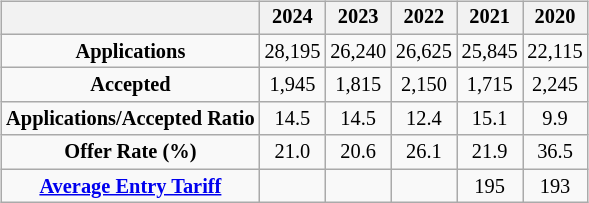<table class="floatright">
<tr>
<td><br><table class="wikitable" style="font-size:85%; text-align:center; margin-bottom: 5px">
<tr>
<th></th>
<th>2024</th>
<th>2023</th>
<th>2022</th>
<th>2021</th>
<th>2020</th>
</tr>
<tr>
<td><strong>Applications</strong></td>
<td>28,195</td>
<td>26,240</td>
<td>26,625</td>
<td>25,845</td>
<td>22,115</td>
</tr>
<tr>
<td><strong>Accepted</strong></td>
<td>1,945</td>
<td>1,815</td>
<td>2,150</td>
<td>1,715</td>
<td>2,245</td>
</tr>
<tr>
<td><strong>Applications/Accepted Ratio</strong></td>
<td>14.5</td>
<td>14.5</td>
<td>12.4</td>
<td>15.1</td>
<td>9.9</td>
</tr>
<tr>
<td><strong>Offer Rate (%)</strong></td>
<td>21.0</td>
<td>20.6</td>
<td>26.1</td>
<td>21.9</td>
<td>36.5</td>
</tr>
<tr>
<td><strong><a href='#'>Average Entry Tariff</a></strong></td>
<td></td>
<td></td>
<td></td>
<td>195</td>
<td>193</td>
</tr>
</table>
<table style="font-size:80%;float:left">
<tr>
<td></td>
</tr>
</table>
</td>
</tr>
</table>
